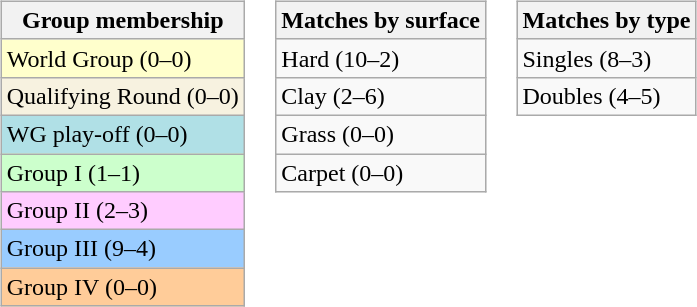<table>
<tr valign=top>
<td><br><table class=wikitable>
<tr>
<th>Group membership</th>
</tr>
<tr bgcolor=#FFFFCC>
<td>World Group (0–0)</td>
</tr>
<tr bgcolor="#F7F2E0">
<td>Qualifying Round (0–0)</td>
</tr>
<tr style="background:#B0E0E6;">
<td>WG play-off (0–0)</td>
</tr>
<tr bgcolor=#CCFFCC>
<td>Group I (1–1)</td>
</tr>
<tr bgcolor=#FFCCFF>
<td>Group II (2–3)</td>
</tr>
<tr bgcolor=#99CCFF>
<td>Group III (9–4)</td>
</tr>
<tr bgcolor=#FFCC99>
<td>Group IV (0–0)</td>
</tr>
</table>
</td>
<td><br><table class=wikitable>
<tr>
<th>Matches by surface</th>
</tr>
<tr>
<td>Hard (10–2)</td>
</tr>
<tr>
<td>Clay (2–6)</td>
</tr>
<tr>
<td>Grass (0–0)</td>
</tr>
<tr>
<td>Carpet (0–0)</td>
</tr>
</table>
</td>
<td><br><table class=wikitable>
<tr>
<th>Matches by type</th>
</tr>
<tr>
<td>Singles (8–3)</td>
</tr>
<tr>
<td>Doubles (4–5)</td>
</tr>
</table>
</td>
</tr>
</table>
